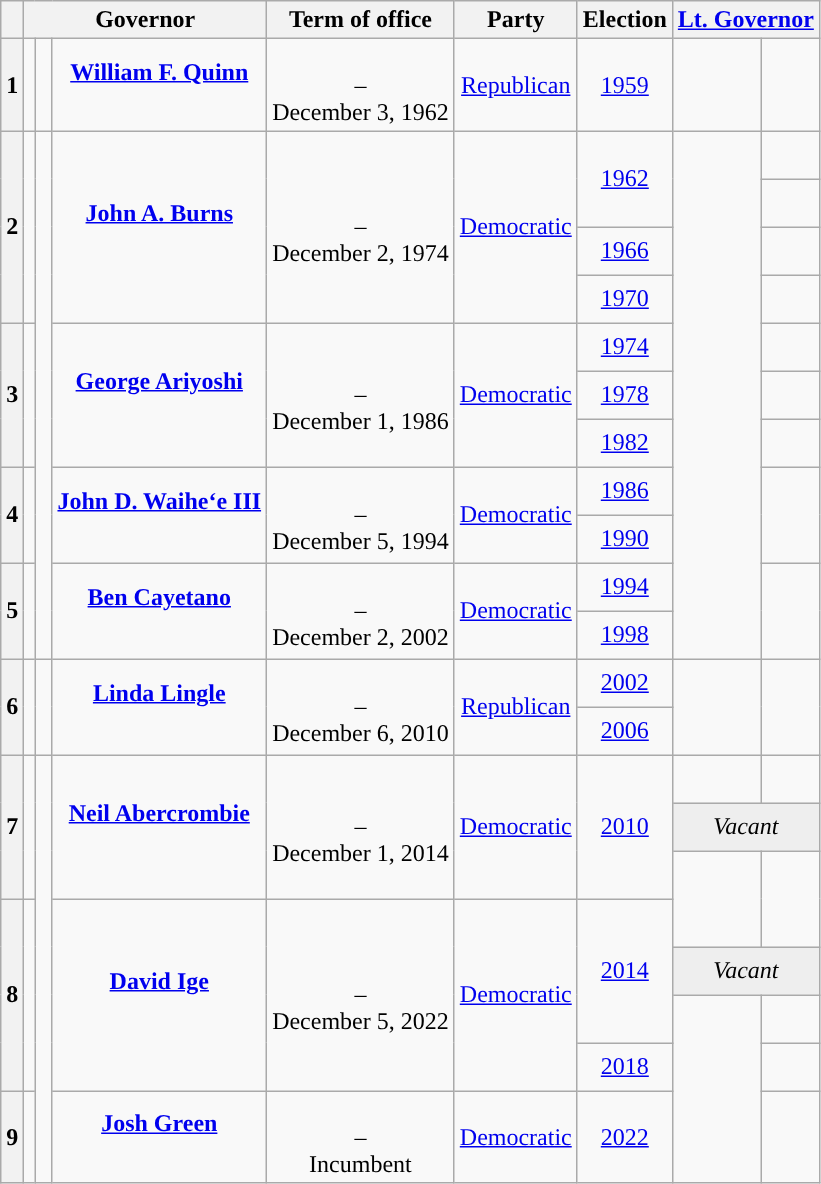<table class="wikitable sortable mw-collapsible sticky-header-multi" style="text-align:center;">
<tr>
<th scope="col" data-sort-type="number"></th>
<th scope="colgroup" colspan="3">Governor</th>
<th scope="col">Term of office</th>
<th scope="col">Party</th>
<th scope="col">Election</th>
<th scope="colgroup" colspan="2"><a href='#'>Lt. Governor</a></th>
</tr>
<tr style="height:2em;">
<th scope="row">1</th>
<td data-sort-value="Quinn, William"></td>
<td style="background:"> </td>
<td><strong><a href='#'>William F. Quinn</a></strong><br><br></td>
<td><br>–<br>December 3, 1962<br></td>
<td><a href='#'>Republican</a></td>
<td><a href='#'>1959</a></td>
<td style="background:"> </td>
<td></td>
</tr>
<tr style="height:2em;">
<th rowspan="4" scope="rowgroup">2</th>
<td rowspan="4" data-sort-value="Burns, John"></td>
<td rowspan="11" style="color:inherit;background:"></td>
<td rowspan="4"><strong><a href='#'>John A. Burns</a></strong><br><br></td>
<td rowspan="4"><br>–<br>December 2, 1974<br></td>
<td rowspan="4"><a href='#'>Democratic</a></td>
<td rowspan="2"><a href='#'>1962</a></td>
<td rowspan="11" style="color:inherit;background:"></td>
<td><br></td>
</tr>
<tr style="height:2em;">
<td></td>
</tr>
<tr style="height:2em;">
<td><a href='#'>1966</a></td>
<td></td>
</tr>
<tr style="height:2em;">
<td><a href='#'>1970</a></td>
<td></td>
</tr>
<tr style="height:2em;">
<th rowspan="3" scope="rowgroup">3</th>
<td rowspan="3" data-sort-value="Ariyoshi, George"></td>
<td rowspan="3"><strong><a href='#'>George Ariyoshi</a></strong><br><br></td>
<td rowspan="3"><br>–<br>December 1, 1986<br></td>
<td rowspan="3"><a href='#'>Democratic</a></td>
<td><a href='#'>1974</a></td>
<td></td>
</tr>
<tr style="height:2em;">
<td><a href='#'>1978</a></td>
<td></td>
</tr>
<tr style="height:2em;">
<td><a href='#'>1982</a></td>
<td></td>
</tr>
<tr style="height:2em;">
<th rowspan="2" scope="rowgroup">4</th>
<td rowspan="2" data-sort-value="Waiheʻe, John"></td>
<td rowspan="2"><strong><a href='#'>John D. Waiheʻe III</a></strong><br><br></td>
<td rowspan="2"><br>–<br>December 5, 1994<br></td>
<td rowspan="2"><a href='#'>Democratic</a></td>
<td><a href='#'>1986</a></td>
<td rowspan="2"></td>
</tr>
<tr style="height:2em;">
<td><a href='#'>1990</a></td>
</tr>
<tr style="height:2em;">
<th rowspan="2" scope="rowgroup">5</th>
<td rowspan="2" data-sort-value="Cayetano, Ben"></td>
<td rowspan="2"><strong><a href='#'>Ben Cayetano</a></strong><br><br></td>
<td rowspan="2"><br>–<br>December 2, 2002<br></td>
<td rowspan="2"><a href='#'>Democratic</a></td>
<td><a href='#'>1994</a></td>
<td rowspan="2"></td>
</tr>
<tr style="height:2em;">
<td><a href='#'>1998</a></td>
</tr>
<tr style="height:2em;">
<th rowspan="2" scope="rowgroup">6</th>
<td rowspan="2" data-sort-value="Lingle, Linda"></td>
<td rowspan="2" style="color:inherit;background:"></td>
<td rowspan="2"><strong><a href='#'>Linda Lingle</a></strong><br><br></td>
<td rowspan="2"><br>–<br>December 6, 2010<br></td>
<td rowspan="2"><a href='#'>Republican</a></td>
<td><a href='#'>2002</a></td>
<td rowspan="2" style="color:inherit;background:"></td>
<td rowspan="2"></td>
</tr>
<tr style="height:2em;">
<td><a href='#'>2006</a></td>
</tr>
<tr style="height:2em;">
<th rowspan="3" scope="rowgroup">7</th>
<td rowspan="3" data-sort-value="Abercrombie, Neil"></td>
<td rowspan="8" style="color:inherit;background:"></td>
<td rowspan="3"><strong><a href='#'>Neil Abercrombie</a></strong><br><br></td>
<td rowspan="3"><br>–<br>December 1, 2014<br></td>
<td rowspan="3"><a href='#'>Democratic</a></td>
<td rowspan="3"><a href='#'>2010</a></td>
<td style="color:inherit;background:"></td>
<td><br></td>
</tr>
<tr style="height:2em;">
<td colspan="2" style="background:#EEEEEE;"><em>Vacant</em></td>
</tr>
<tr style="height:2em;">
<td rowspan="2" style="color:inherit;background:"></td>
<td rowspan="2"><br></td>
</tr>
<tr style="height:2em;">
<th rowspan="4" scope="rowgroup">8</th>
<td rowspan="4" data-sort-value="Ige, David"></td>
<td rowspan="4"><strong><a href='#'>David Ige</a></strong><br><br></td>
<td rowspan="4"><br>–<br>December 5, 2022<br></td>
<td rowspan="4"><a href='#'>Democratic</a></td>
<td rowspan="3"><a href='#'>2014</a></td>
</tr>
<tr style="height:2em;">
<td colspan="2" style="background:#EEEEEE;"><em>Vacant</em></td>
</tr>
<tr style="height:2em;">
<td rowspan="3" style="color:inherit;background:"></td>
<td><br></td>
</tr>
<tr style="height:2em;">
<td><a href='#'>2018</a></td>
<td></td>
</tr>
<tr style="height:2em;">
<th scope="row">9</th>
<td data-sort-value="Green, Josh"></td>
<td><strong><a href='#'>Josh Green</a></strong><br><br></td>
<td><br>–<br>Incumbent</td>
<td><a href='#'>Democratic</a></td>
<td><a href='#'>2022</a></td>
<td></td>
</tr>
</table>
